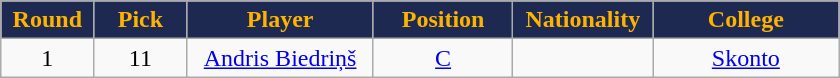<table class="wikitable sortable sortable">
<tr>
<th style="background:#1D2951; color:#FFB300" width="10%">Round</th>
<th style="background:#1D2951; color:#FFB300" width="10%">Pick</th>
<th style="background:#1D2951; color:#FFB300" width="20%">Player</th>
<th style="background:#1D2951; color:#FFB300" width="15%">Position</th>
<th style="background:#1D2951; color:#FFB300" width="15%">Nationality</th>
<th style="background:#1D2951; color:#FFB300" width="20%">College</th>
</tr>
<tr style="text-align: center">
<td>1</td>
<td>11</td>
<td><a href='#'>Andris Biedriņš</a></td>
<td><a href='#'>C</a></td>
<td></td>
<td> <a href='#'>Skonto</a></td>
</tr>
</table>
